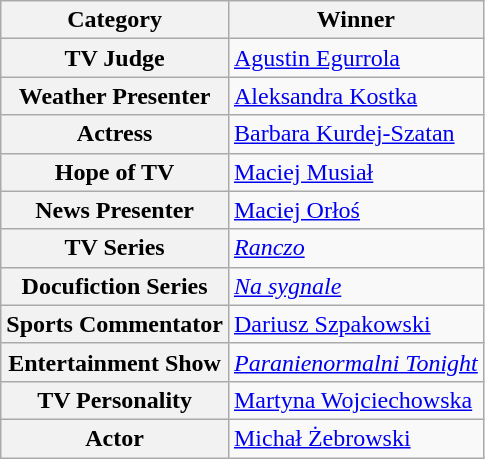<table class="wikitable">
<tr>
<th>Category</th>
<th>Winner</th>
</tr>
<tr>
<th scope="row">TV Judge</th>
<td><a href='#'>Agustin Egurrola</a></td>
</tr>
<tr>
<th scope="row">Weather Presenter</th>
<td><a href='#'>Aleksandra Kostka</a></td>
</tr>
<tr>
<th scope="row">Actress</th>
<td><a href='#'>Barbara Kurdej-Szatan</a></td>
</tr>
<tr>
<th scope="row">Hope of TV</th>
<td><a href='#'>Maciej Musiał</a></td>
</tr>
<tr>
<th scope="row">News Presenter</th>
<td><a href='#'>Maciej Orłoś</a></td>
</tr>
<tr>
<th scope="row">TV Series</th>
<td><em><a href='#'>Ranczo</a></em></td>
</tr>
<tr>
<th scop="row">Docufiction Series</th>
<td><em><a href='#'>Na sygnale</a></em></td>
</tr>
<tr>
<th scope="row">Sports Commentator</th>
<td><a href='#'>Dariusz Szpakowski</a></td>
</tr>
<tr>
<th scope="row">Entertainment Show</th>
<td><em><a href='#'>Paranienormalni Tonight</a></em></td>
</tr>
<tr>
<th scope="row">TV Personality</th>
<td><a href='#'>Martyna Wojciechowska</a></td>
</tr>
<tr>
<th scope="row">Actor</th>
<td><a href='#'>Michał Żebrowski</a></td>
</tr>
</table>
